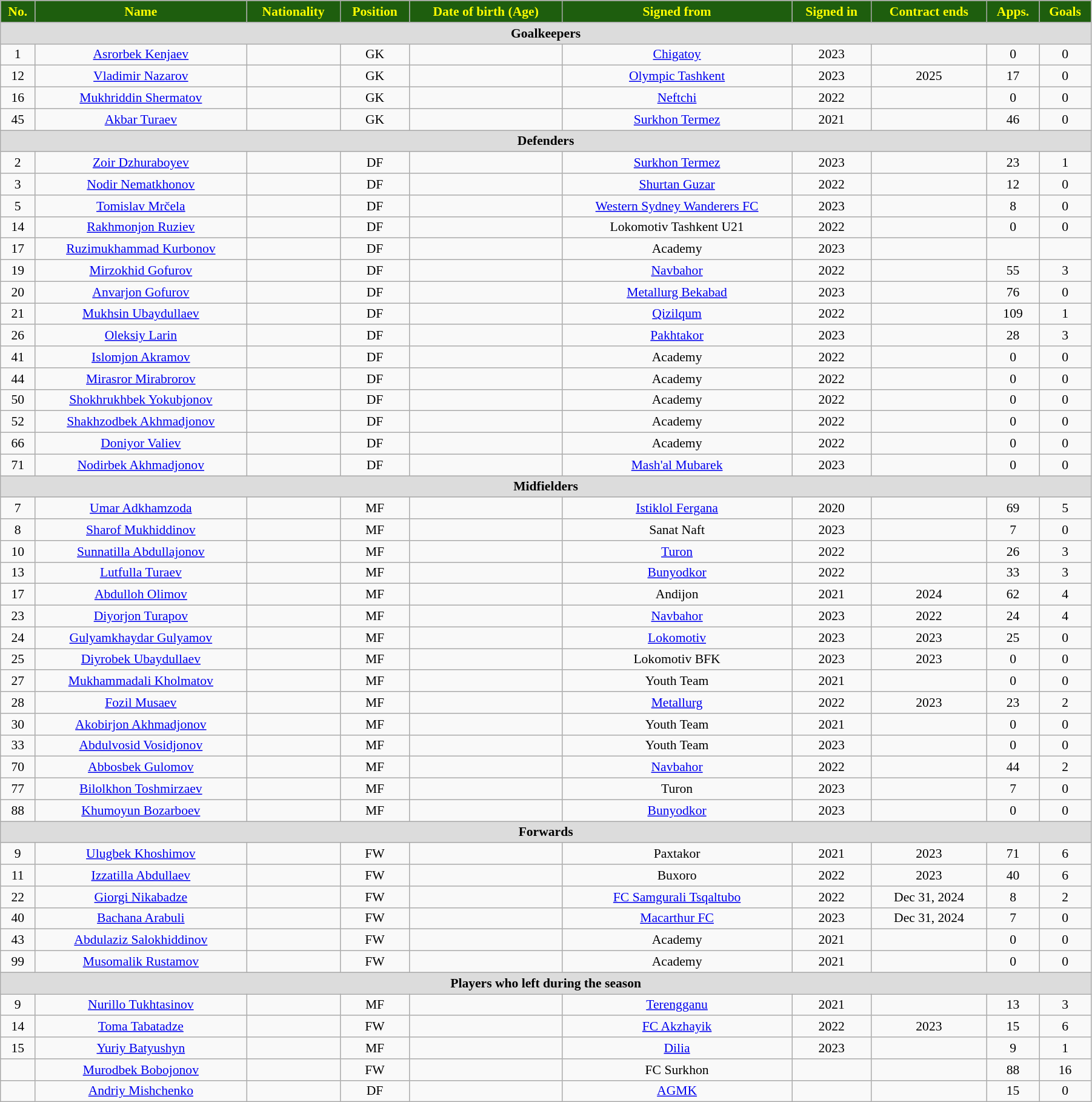<table class="wikitable" style="text-align:center; font-size:90%; width:95%;">
<tr>
<th style="background:#1e5e0e; color:yellow; text-align:center;">No.</th>
<th style="background:#1e5e0e; color:yellow; text-align:center;">Name</th>
<th style="background:#1e5e0e; color:yellow; text-align:center;">Nationality</th>
<th style="background:#1e5e0e; color:yellow; text-align:center;">Position</th>
<th style="background:#1e5e0e; color:yellow; text-align:center;">Date of birth (Age)</th>
<th style="background:#1e5e0e; color:yellow; text-align:center;">Signed from</th>
<th style="background:#1e5e0e; color:yellow; text-align:center;">Signed in</th>
<th style="background:#1e5e0e; color:yellow; text-align:center;">Contract ends</th>
<th style="background:#1e5e0e; color:yellow; text-align:center;">Apps.</th>
<th style="background:#1e5e0e; color:yellow; text-align:center;">Goals</th>
</tr>
<tr>
<th colspan="11" style="background:#dcdcdc; text-align:center;">Goalkeepers</th>
</tr>
<tr>
<td>1</td>
<td><a href='#'>Asrorbek Kenjaev</a></td>
<td></td>
<td>GK</td>
<td></td>
<td><a href='#'>Chigatoy</a></td>
<td>2023</td>
<td></td>
<td>0</td>
<td>0</td>
</tr>
<tr>
<td>12</td>
<td><a href='#'>Vladimir Nazarov</a></td>
<td></td>
<td>GK</td>
<td></td>
<td><a href='#'>Olympic Tashkent</a></td>
<td>2023</td>
<td>2025</td>
<td>17</td>
<td>0</td>
</tr>
<tr>
<td>16</td>
<td><a href='#'>Mukhriddin Shermatov</a></td>
<td></td>
<td>GK</td>
<td></td>
<td><a href='#'>Neftchi</a></td>
<td>2022</td>
<td></td>
<td>0</td>
<td>0</td>
</tr>
<tr>
<td>45</td>
<td><a href='#'>Akbar Turaev</a></td>
<td></td>
<td>GK</td>
<td></td>
<td><a href='#'>Surkhon Termez</a></td>
<td>2021</td>
<td></td>
<td>46</td>
<td>0</td>
</tr>
<tr>
<th colspan="11" style="background:#dcdcdc; text-align:center;">Defenders</th>
</tr>
<tr>
<td>2</td>
<td><a href='#'>Zoir Dzhuraboyev</a></td>
<td></td>
<td>DF</td>
<td></td>
<td><a href='#'>Surkhon Termez</a></td>
<td>2023</td>
<td></td>
<td>23</td>
<td>1</td>
</tr>
<tr>
<td>3</td>
<td><a href='#'>Nodir Nematkhonov</a></td>
<td></td>
<td>DF</td>
<td></td>
<td><a href='#'>Shurtan Guzar</a></td>
<td>2022</td>
<td></td>
<td>12</td>
<td>0</td>
</tr>
<tr>
<td>5</td>
<td><a href='#'>Tomislav Mrčela</a></td>
<td></td>
<td>DF</td>
<td></td>
<td><a href='#'>Western Sydney Wanderers FC</a></td>
<td>2023</td>
<td></td>
<td>8</td>
<td>0</td>
</tr>
<tr>
<td>14</td>
<td><a href='#'>Rakhmonjon Ruziev</a></td>
<td></td>
<td>DF</td>
<td></td>
<td>Lokomotiv Tashkent U21</td>
<td>2022</td>
<td></td>
<td>0</td>
<td>0</td>
</tr>
<tr>
<td>17</td>
<td><a href='#'>Ruzimukhammad Kurbonov</a></td>
<td></td>
<td>DF</td>
<td></td>
<td>Academy</td>
<td>2023</td>
<td></td>
<td></td>
<td></td>
</tr>
<tr>
<td>19</td>
<td><a href='#'>Mirzokhid Gofurov</a></td>
<td></td>
<td>DF</td>
<td></td>
<td><a href='#'>Navbahor</a></td>
<td>2022</td>
<td></td>
<td>55</td>
<td>3</td>
</tr>
<tr>
<td>20</td>
<td><a href='#'>Anvarjon Gofurov</a></td>
<td></td>
<td>DF</td>
<td></td>
<td><a href='#'>Metallurg Bekabad</a></td>
<td>2023</td>
<td></td>
<td>76</td>
<td>0</td>
</tr>
<tr>
<td>21</td>
<td><a href='#'>Mukhsin Ubaydullaev</a></td>
<td></td>
<td>DF</td>
<td></td>
<td><a href='#'>Qizilqum</a></td>
<td>2022</td>
<td></td>
<td>109</td>
<td>1</td>
</tr>
<tr>
<td>26</td>
<td><a href='#'>Oleksiy Larin</a></td>
<td></td>
<td>DF</td>
<td></td>
<td><a href='#'>Pakhtakor</a></td>
<td>2023</td>
<td></td>
<td>28</td>
<td>3</td>
</tr>
<tr>
<td>41</td>
<td><a href='#'>Islomjon Akramov</a></td>
<td></td>
<td>DF</td>
<td></td>
<td>Academy</td>
<td>2022</td>
<td></td>
<td>0</td>
<td>0</td>
</tr>
<tr>
<td>44</td>
<td><a href='#'>Mirasror Mirabrorov</a></td>
<td></td>
<td>DF</td>
<td></td>
<td>Academy</td>
<td>2022</td>
<td></td>
<td>0</td>
<td>0</td>
</tr>
<tr>
<td>50</td>
<td><a href='#'>Shokhrukhbek Yokubjonov</a></td>
<td></td>
<td>DF</td>
<td></td>
<td>Academy</td>
<td>2022</td>
<td></td>
<td>0</td>
<td>0</td>
</tr>
<tr>
<td>52</td>
<td><a href='#'>Shakhzodbek Akhmadjonov</a></td>
<td></td>
<td>DF</td>
<td></td>
<td>Academy</td>
<td>2022</td>
<td></td>
<td>0</td>
<td>0</td>
</tr>
<tr>
<td>66</td>
<td><a href='#'>Doniyor Valiev</a></td>
<td></td>
<td>DF</td>
<td></td>
<td>Academy</td>
<td>2022</td>
<td></td>
<td>0</td>
<td>0</td>
</tr>
<tr>
<td>71</td>
<td><a href='#'>Nodirbek Akhmadjonov</a></td>
<td></td>
<td>DF</td>
<td></td>
<td><a href='#'>Mash'al Mubarek</a></td>
<td>2023</td>
<td></td>
<td>0</td>
<td>0</td>
</tr>
<tr>
<th colspan="11" style="background:#dcdcdc; text-align:center;">Midfielders</th>
</tr>
<tr>
<td>7</td>
<td><a href='#'>Umar Adkhamzoda</a></td>
<td></td>
<td>MF</td>
<td></td>
<td><a href='#'>Istiklol Fergana</a></td>
<td>2020</td>
<td></td>
<td>69</td>
<td>5</td>
</tr>
<tr>
<td>8</td>
<td><a href='#'>Sharof Mukhiddinov</a></td>
<td></td>
<td>MF</td>
<td></td>
<td>Sanat Naft</td>
<td>2023</td>
<td></td>
<td>7</td>
<td>0</td>
</tr>
<tr>
<td>10</td>
<td><a href='#'>Sunnatilla Abdullajonov</a></td>
<td></td>
<td>MF</td>
<td></td>
<td><a href='#'>Turon</a></td>
<td>2022</td>
<td></td>
<td>26</td>
<td>3</td>
</tr>
<tr>
<td>13</td>
<td><a href='#'>Lutfulla Turaev</a></td>
<td></td>
<td>MF</td>
<td></td>
<td><a href='#'>Bunyodkor</a></td>
<td>2022</td>
<td></td>
<td>33</td>
<td>3</td>
</tr>
<tr>
<td>17</td>
<td><a href='#'>Abdulloh Olimov</a></td>
<td></td>
<td>MF</td>
<td></td>
<td>Andijon</td>
<td>2021</td>
<td>2024</td>
<td>62</td>
<td>4</td>
</tr>
<tr>
<td>23</td>
<td><a href='#'>Diyorjon Turapov</a></td>
<td></td>
<td>MF</td>
<td></td>
<td><a href='#'>Navbahor</a></td>
<td>2023</td>
<td>2022</td>
<td>24</td>
<td>4</td>
</tr>
<tr>
<td>24</td>
<td><a href='#'>Gulyamkhaydar Gulyamov</a></td>
<td></td>
<td>MF</td>
<td></td>
<td><a href='#'>Lokomotiv</a></td>
<td>2023</td>
<td>2023</td>
<td>25</td>
<td>0</td>
</tr>
<tr>
<td>25</td>
<td><a href='#'>Diyrobek Ubaydullaev</a></td>
<td></td>
<td>MF</td>
<td></td>
<td>Lokomotiv BFK</td>
<td>2023</td>
<td>2023</td>
<td>0</td>
<td>0</td>
</tr>
<tr>
<td>27</td>
<td><a href='#'>Mukhammadali Kholmatov</a></td>
<td></td>
<td>MF</td>
<td></td>
<td>Youth Team</td>
<td>2021</td>
<td></td>
<td>0</td>
<td>0</td>
</tr>
<tr>
<td>28</td>
<td><a href='#'>Fozil Musaev</a></td>
<td></td>
<td>MF</td>
<td></td>
<td><a href='#'>Metallurg</a></td>
<td>2022</td>
<td>2023</td>
<td>23</td>
<td>2</td>
</tr>
<tr>
<td>30</td>
<td><a href='#'>Akobirjon Akhmadjonov</a></td>
<td></td>
<td>MF</td>
<td></td>
<td>Youth Team</td>
<td>2021</td>
<td></td>
<td>0</td>
<td>0</td>
</tr>
<tr>
<td>33</td>
<td><a href='#'>Abdulvosid Vosidjonov</a></td>
<td></td>
<td>MF</td>
<td></td>
<td>Youth Team</td>
<td>2023</td>
<td></td>
<td>0</td>
<td>0</td>
</tr>
<tr>
<td>70</td>
<td><a href='#'>Abbosbek Gulomov</a></td>
<td></td>
<td>MF</td>
<td></td>
<td><a href='#'>Navbahor</a></td>
<td>2022</td>
<td></td>
<td>44</td>
<td>2</td>
</tr>
<tr>
<td>77</td>
<td><a href='#'>Bilolkhon Toshmirzaev</a></td>
<td></td>
<td>MF</td>
<td></td>
<td>Turon</td>
<td>2023</td>
<td></td>
<td>7</td>
<td>0</td>
</tr>
<tr>
<td>88</td>
<td><a href='#'>Khumoyun Bozarboev</a></td>
<td></td>
<td>MF</td>
<td></td>
<td><a href='#'>Bunyodkor</a></td>
<td>2023</td>
<td></td>
<td>0</td>
<td>0</td>
</tr>
<tr>
<th colspan="11" style="background:#dcdcdc; text-align:center;">Forwards</th>
</tr>
<tr>
<td>9</td>
<td><a href='#'>Ulugbek Khoshimov</a></td>
<td></td>
<td>FW</td>
<td></td>
<td>Paxtakor</td>
<td>2021</td>
<td>2023</td>
<td>71</td>
<td>6</td>
</tr>
<tr>
<td>11</td>
<td><a href='#'>Izzatilla Abdullaev</a></td>
<td></td>
<td>FW</td>
<td></td>
<td>Buxoro</td>
<td>2022</td>
<td>2023</td>
<td>40</td>
<td>6</td>
</tr>
<tr>
<td>22</td>
<td><a href='#'>Giorgi Nikabadze</a></td>
<td></td>
<td>FW</td>
<td></td>
<td><a href='#'>FC Samgurali Tsqaltubo</a></td>
<td>2022</td>
<td>Dec 31, 2024</td>
<td>8</td>
<td>2</td>
</tr>
<tr>
<td>40</td>
<td><a href='#'>Bachana Arabuli</a></td>
<td></td>
<td>FW</td>
<td></td>
<td><a href='#'>Macarthur FC</a></td>
<td>2023</td>
<td>Dec 31, 2024</td>
<td>7</td>
<td>0</td>
</tr>
<tr>
<td>43</td>
<td><a href='#'>Abdulaziz Salokhiddinov</a></td>
<td></td>
<td>FW</td>
<td></td>
<td>Academy</td>
<td>2021</td>
<td></td>
<td>0</td>
<td>0</td>
</tr>
<tr>
<td>99</td>
<td><a href='#'>Musomalik Rustamov</a></td>
<td></td>
<td>FW</td>
<td></td>
<td>Academy</td>
<td>2021</td>
<td></td>
<td>0</td>
<td>0</td>
</tr>
<tr>
<th colspan="11" style="background:#dcdcdc; text-align:center;">Players who left during the season</th>
</tr>
<tr>
<td>9</td>
<td><a href='#'>Nurillo Tukhtasinov</a></td>
<td></td>
<td>MF</td>
<td></td>
<td><a href='#'>Terengganu</a></td>
<td>2021</td>
<td></td>
<td>13</td>
<td>3</td>
</tr>
<tr>
<td>14</td>
<td><a href='#'>Toma Tabatadze</a></td>
<td></td>
<td>FW</td>
<td></td>
<td><a href='#'>FC Akzhayik</a></td>
<td>2022</td>
<td>2023</td>
<td>15</td>
<td>6</td>
</tr>
<tr>
<td>15</td>
<td><a href='#'>Yuriy Batyushyn</a></td>
<td></td>
<td>MF</td>
<td></td>
<td><a href='#'>Dilia</a></td>
<td>2023</td>
<td></td>
<td>9</td>
<td>1</td>
</tr>
<tr>
<td></td>
<td><a href='#'>Murodbek Bobojonov</a></td>
<td></td>
<td>FW</td>
<td></td>
<td>FC Surkhon</td>
<td></td>
<td></td>
<td>88</td>
<td>16</td>
</tr>
<tr>
<td></td>
<td><a href='#'>Andriy Mishchenko</a></td>
<td></td>
<td>DF</td>
<td></td>
<td><a href='#'>AGMK</a></td>
<td></td>
<td></td>
<td>15</td>
<td>0</td>
</tr>
</table>
